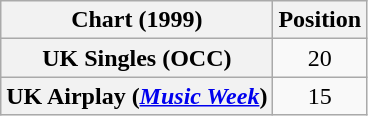<table class="wikitable plainrowheaders" style="text-align:center">
<tr>
<th scope="col">Chart (1999)</th>
<th scope="col">Position</th>
</tr>
<tr>
<th scope="row">UK Singles (OCC)</th>
<td>20</td>
</tr>
<tr>
<th scope="row">UK Airplay (<em><a href='#'>Music Week</a></em>)</th>
<td>15</td>
</tr>
</table>
